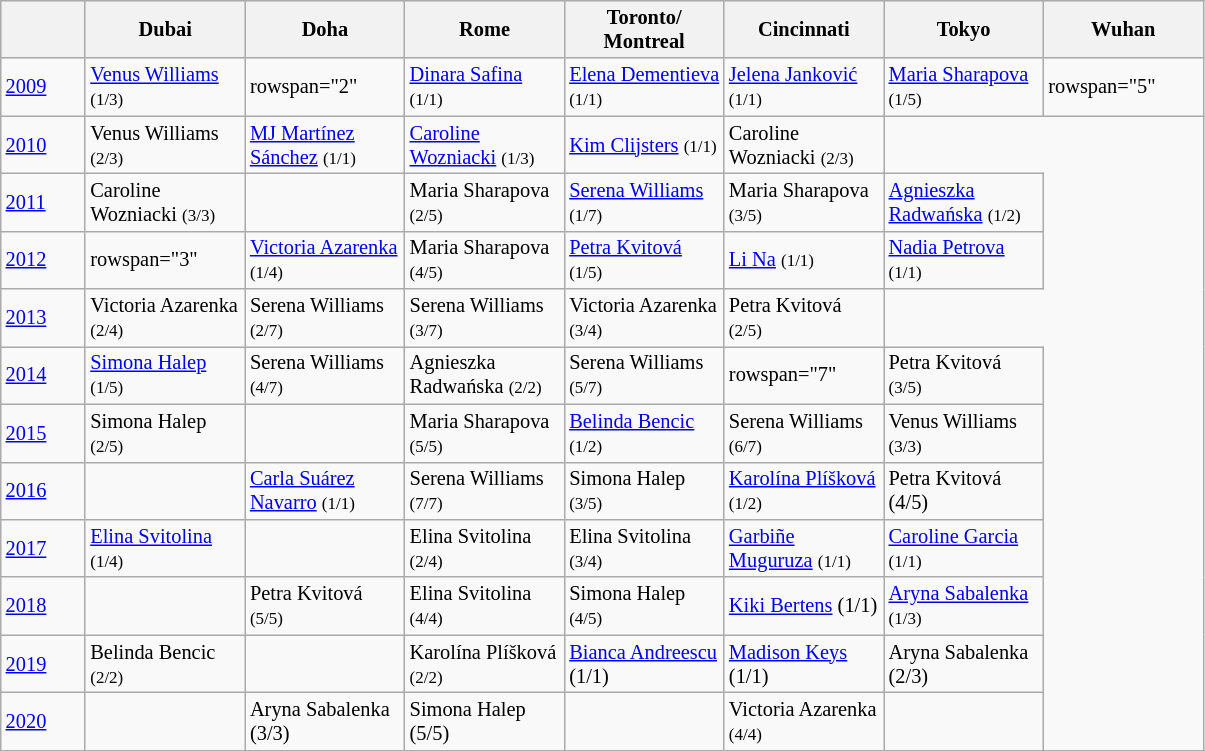<table class="wikitable nowrap" style="font-size: 85%; text-align:left; border: #aaa solid 1px; border-collapse: collapse;">
<tr bgcolor="#ececec">
<th width=50></th>
<th width=100>Dubai</th>
<th width=100>Doha</th>
<th width=100>Rome</th>
<th width=100>Toronto/ Montreal</th>
<th width=100>Cincinnati</th>
<th width=100>Tokyo</th>
<th width=100>Wuhan</th>
</tr>
<tr>
<td><a href='#'>2009</a></td>
<td> <a href='#'>Venus Williams</a> <small>(1/3)</small></td>
<td>rowspan="2" </td>
<td> <a href='#'>Dinara Safina</a> <small>(1/1)</small></td>
<td> <a href='#'>Elena Dementieva</a> <small>(1/1)</small></td>
<td> <a href='#'>Jelena Janković</a> <small>(1/1)</small></td>
<td> <a href='#'>Maria Sharapova</a> <small>(1/5)</small></td>
<td>rowspan="5" </td>
</tr>
<tr>
<td><a href='#'>2010</a></td>
<td> Venus Williams <small>(2/3)</small></td>
<td> <a href='#'>MJ Martínez Sánchez</a> <small>(1/1)</small></td>
<td> <a href='#'>Caroline Wozniacki</a> <small>(1/3)</small></td>
<td> <a href='#'>Kim Clijsters</a> <small>(1/1)</small></td>
<td> Caroline Wozniacki <small>(2/3)</small></td>
</tr>
<tr>
<td><a href='#'>2011</a></td>
<td> Caroline Wozniacki <small>(3/3)</small></td>
<td></td>
<td> Maria Sharapova <small>(2/5)</small></td>
<td> <a href='#'>Serena Williams</a> <small>(1/7)</small></td>
<td> Maria Sharapova <small>(3/5)</small></td>
<td> <a href='#'>Agnieszka Radwańska</a> <small>(1/2)</small></td>
</tr>
<tr>
<td><a href='#'>2012</a></td>
<td>rowspan="3" </td>
<td> <a href='#'>Victoria Azarenka</a> <small>(1/4)</small></td>
<td> Maria Sharapova <small>(4/5)</small></td>
<td> <a href='#'>Petra Kvitová</a> <small>(1/5)</small></td>
<td> <a href='#'>Li Na</a> <small>(1/1)</small></td>
<td> <a href='#'>Nadia Petrova</a> <small>(1/1)</small></td>
</tr>
<tr>
<td><a href='#'>2013</a></td>
<td> Victoria Azarenka <small>(2/4)</small></td>
<td> Serena Williams <small>(2/7)</small></td>
<td> Serena Williams <small>(3/7)</small></td>
<td> Victoria Azarenka <small>(3/4)</small></td>
<td> Petra Kvitová <small>(2/5)</small></td>
</tr>
<tr>
<td><a href='#'>2014</a></td>
<td> <a href='#'>Simona Halep</a> <small>(1/5)</small></td>
<td> Serena Williams <small>(4/7)</small></td>
<td> Agnieszka Radwańska <small>(2/2)</small></td>
<td> Serena Williams <small>(5/7)</small></td>
<td>rowspan="7" </td>
<td> Petra Kvitová <small>(3/5)</small></td>
</tr>
<tr>
<td><a href='#'>2015</a></td>
<td> Simona Halep <small>(2/5)</small></td>
<td></td>
<td> Maria Sharapova <small>(5/5)</small></td>
<td> <a href='#'>Belinda Bencic</a> <small>(1/2)</small></td>
<td> Serena Williams <small>(6/7)</small></td>
<td> Venus Williams <small>(3/3)</small></td>
</tr>
<tr>
<td><a href='#'>2016</a></td>
<td></td>
<td> <a href='#'>Carla Suárez Navarro</a> <small>(1/1)</small></td>
<td> Serena Williams <small>(7/7)</small></td>
<td> Simona Halep <small>(3/5)</small></td>
<td> <a href='#'>Karolína Plíšková</a> <small>(1/2)</small></td>
<td> Petra Kvitová (4/5)</td>
</tr>
<tr>
<td><a href='#'>2017</a></td>
<td> <a href='#'>Elina Svitolina</a> <small>(1/4)</small></td>
<td></td>
<td> Elina Svitolina <small>(2/4)</small></td>
<td> Elina Svitolina <small>(3/4)</small></td>
<td> <a href='#'>Garbiñe Muguruza</a> <small>(1/1)</small></td>
<td> <a href='#'>Caroline Garcia</a> <small>(1/1)</small></td>
</tr>
<tr>
<td><a href='#'>2018</a></td>
<td></td>
<td> Petra Kvitová <small>(5/5)</small></td>
<td> Elina Svitolina <small>(4/4)</small></td>
<td> Simona Halep <small>(4/5)</small></td>
<td> <a href='#'>Kiki Bertens</a> (1/1)</td>
<td> <a href='#'>Aryna Sabalenka</a> <small>(1/3)</small></td>
</tr>
<tr>
<td><a href='#'>2019</a></td>
<td> Belinda Bencic <small>(2/2)</small></td>
<td></td>
<td> Karolína Plíšková <small>(2/2)</small></td>
<td> <a href='#'>Bianca Andreescu</a> (1/1)</td>
<td> <a href='#'>Madison Keys</a> (1/1)</td>
<td> Aryna Sabalenka (2/3)</td>
</tr>
<tr>
<td><a href='#'>2020</a></td>
<td></td>
<td> Aryna Sabalenka (3/3)</td>
<td> Simona Halep (5/5)</td>
<td></td>
<td> Victoria Azarenka <small>(4/4)</small></td>
<td></td>
</tr>
</table>
